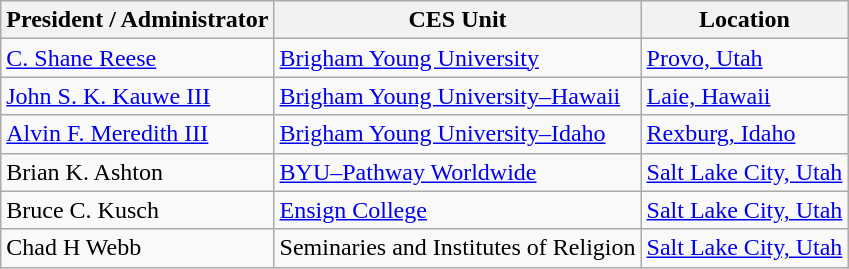<table class=wikitable>
<tr>
<th>President / Administrator</th>
<th>CES Unit</th>
<th>Location</th>
</tr>
<tr>
<td><a href='#'>C. Shane Reese</a></td>
<td><a href='#'>Brigham Young University</a></td>
<td><a href='#'>Provo, Utah</a></td>
</tr>
<tr>
<td><a href='#'>John S. K. Kauwe III</a></td>
<td><a href='#'>Brigham Young University–Hawaii</a></td>
<td><a href='#'>Laie, Hawaii</a></td>
</tr>
<tr>
<td><a href='#'>Alvin F. Meredith III</a></td>
<td><a href='#'>Brigham Young University–Idaho</a></td>
<td><a href='#'>Rexburg, Idaho</a></td>
</tr>
<tr>
<td>Brian K. Ashton</td>
<td><a href='#'>BYU–Pathway Worldwide</a></td>
<td><a href='#'>Salt Lake City, Utah</a></td>
</tr>
<tr>
<td>Bruce C. Kusch</td>
<td><a href='#'>Ensign College</a></td>
<td><a href='#'>Salt Lake City, Utah</a></td>
</tr>
<tr>
<td>Chad H Webb</td>
<td>Seminaries and Institutes of Religion</td>
<td><a href='#'>Salt Lake City, Utah</a></td>
</tr>
</table>
